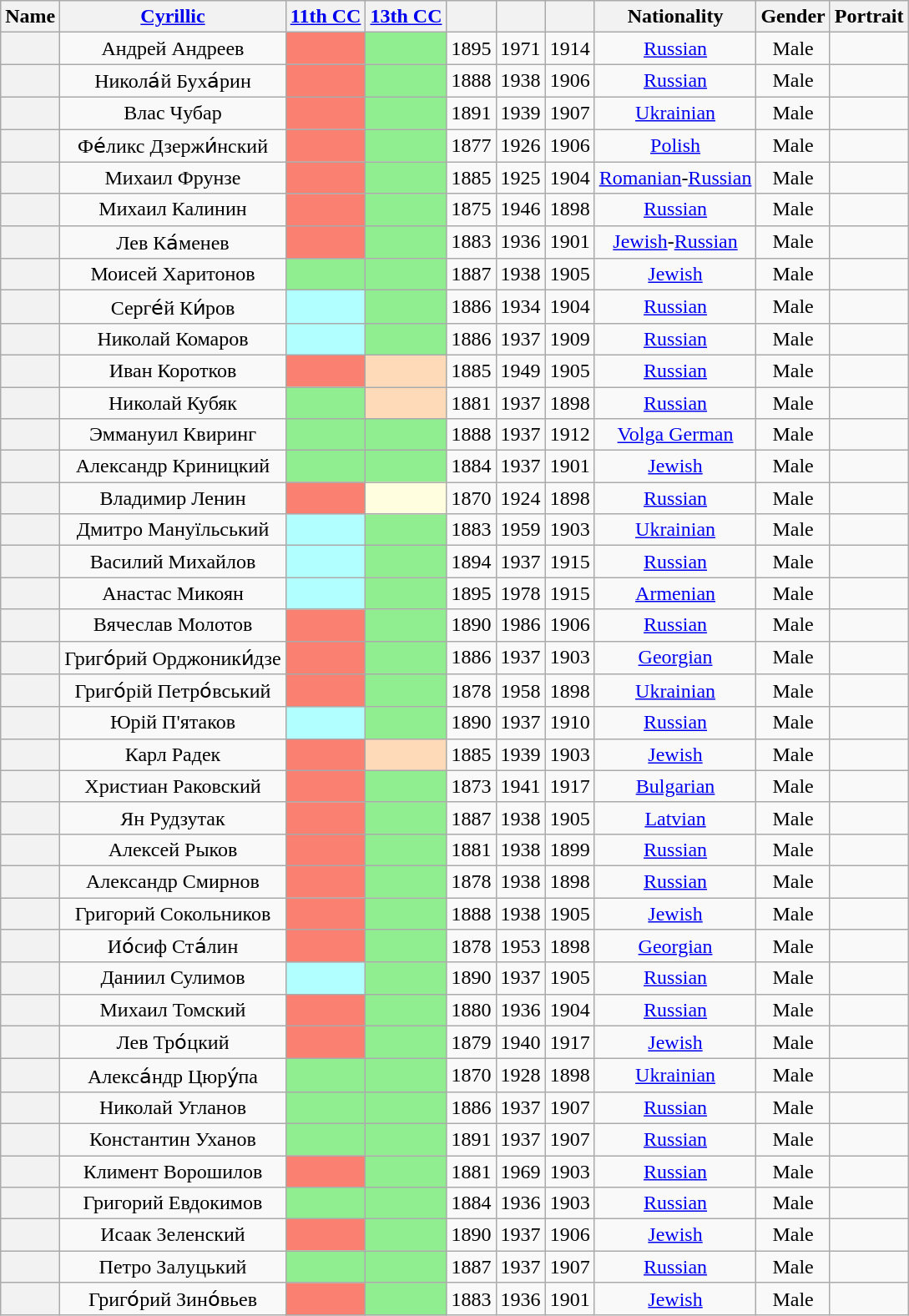<table class="wikitable sortable" style=text-align:center>
<tr>
<th scope="col">Name</th>
<th scope="col" class="unsortable"><a href='#'>Cyrillic</a></th>
<th scope="col"><a href='#'>11th CC</a></th>
<th scope="col"><a href='#'>13th CC</a></th>
<th scope="col"></th>
<th scope="col"></th>
<th scope="col"></th>
<th scope="col">Nationality</th>
<th scope="col">Gender</th>
<th scope="col" class="unsortable">Portrait</th>
</tr>
<tr>
<th align="center" scope="row" style="font-weight:normal;"></th>
<td>Андрей Андреев</td>
<td bgcolor = Salmon></td>
<td bgcolor = LightGreen></td>
<td>1895</td>
<td>1971</td>
<td>1914</td>
<td><a href='#'>Russian</a></td>
<td>Male</td>
<td></td>
</tr>
<tr>
<th align="center" scope="row" style="font-weight:normal;"></th>
<td>Никола́й Буха́рин</td>
<td bgcolor = Salmon></td>
<td bgcolor = LightGreen></td>
<td>1888</td>
<td>1938</td>
<td>1906</td>
<td><a href='#'>Russian</a></td>
<td>Male</td>
<td></td>
</tr>
<tr>
<th align="center" scope="row" style="font-weight:normal;"></th>
<td>Влас Чубар</td>
<td bgcolor = Salmon></td>
<td bgcolor = LightGreen></td>
<td>1891</td>
<td>1939</td>
<td>1907</td>
<td><a href='#'>Ukrainian</a></td>
<td>Male</td>
<td></td>
</tr>
<tr>
<th align="center" scope="row" style="font-weight:normal;"></th>
<td>Фе́ликс Дзержи́нский</td>
<td bgcolor = Salmon></td>
<td bgcolor = LightGreen></td>
<td>1877</td>
<td>1926</td>
<td>1906</td>
<td><a href='#'>Polish</a></td>
<td>Male</td>
<td></td>
</tr>
<tr>
<th align="center" scope="row" style="font-weight:normal;"></th>
<td>Михаил Фрунзе</td>
<td bgcolor="Salmon"></td>
<td bgcolor="LightGreen"></td>
<td>1885</td>
<td>1925</td>
<td>1904</td>
<td><a href='#'>Romanian</a>-<a href='#'>Russian</a><br></td>
<td>Male</td>
<td></td>
</tr>
<tr>
<th align="center" scope="row" style="font-weight:normal;"></th>
<td>Михаил Калинин</td>
<td bgcolor="Salmon"></td>
<td bgcolor="LightGreen"></td>
<td>1875</td>
<td>1946</td>
<td>1898</td>
<td><a href='#'>Russian</a></td>
<td>Male</td>
<td></td>
</tr>
<tr>
<th align="center" scope="row" style="font-weight:normal;"></th>
<td>Лев Ка́менев</td>
<td bgcolor="Salmon"></td>
<td bgcolor="LightGreen"></td>
<td>1883</td>
<td>1936</td>
<td>1901</td>
<td><a href='#'>Jewish</a>-<a href='#'>Russian</a><br></td>
<td>Male</td>
<td></td>
</tr>
<tr>
<th align="center" scope="row" style="font-weight:normal;"></th>
<td>Моисей Харитонов</td>
<td bgcolor="LightGreen"></td>
<td bgcolor="LightGreen"></td>
<td>1887</td>
<td>1938</td>
<td>1905</td>
<td><a href='#'>Jewish</a></td>
<td>Male</td>
<td></td>
</tr>
<tr>
<th align="center" scope="row" style="font-weight:normal;"></th>
<td>Серге́й Ки́ров</td>
<td bgcolor="#B2FFFF"></td>
<td bgcolor="LightGreen"></td>
<td>1886</td>
<td>1934</td>
<td>1904</td>
<td><a href='#'>Russian</a></td>
<td>Male</td>
<td></td>
</tr>
<tr>
<th align="center" scope="row" style="font-weight:normal;"></th>
<td>Николай Комаров</td>
<td bgcolor="#B2FFFF"></td>
<td bgcolor="LightGreen"></td>
<td>1886</td>
<td>1937</td>
<td>1909</td>
<td><a href='#'>Russian</a></td>
<td>Male</td>
<td></td>
</tr>
<tr>
<th align="center" scope="row" style="font-weight:normal;"></th>
<td>Иван Коротков</td>
<td bgcolor="Salmon"></td>
<td bgcolor="PeachPuff"></td>
<td>1885</td>
<td>1949</td>
<td>1905</td>
<td><a href='#'>Russian</a></td>
<td>Male</td>
<td></td>
</tr>
<tr>
<th align="center" scope="row" style="font-weight:normal;"></th>
<td>Николай Кубяк</td>
<td bgcolor="LightGreen"></td>
<td bgcolor="PeachPuff"></td>
<td>1881</td>
<td>1937</td>
<td>1898</td>
<td><a href='#'>Russian</a></td>
<td>Male</td>
<td></td>
</tr>
<tr>
<th align="center" scope="row" style="font-weight:normal;"></th>
<td>Эммануил Квиринг</td>
<td bgcolor="LightGreen"></td>
<td bgcolor="LightGreen"></td>
<td>1888</td>
<td>1937</td>
<td>1912</td>
<td><a href='#'>Volga German</a></td>
<td>Male</td>
<td></td>
</tr>
<tr>
<th align="center" scope="row" style="font-weight:normal;"></th>
<td>Александр Криницкий</td>
<td bgcolor="LightGreen"></td>
<td bgcolor="LightGreen"></td>
<td>1884</td>
<td>1937</td>
<td>1901</td>
<td><a href='#'>Jewish</a></td>
<td>Male</td>
<td></td>
</tr>
<tr>
<th align="center" scope="row" style="font-weight:normal;"></th>
<td>Владимир Ленин</td>
<td bgcolor="Salmon"></td>
<td bgcolor="LightYellow"></td>
<td>1870</td>
<td>1924</td>
<td>1898</td>
<td><a href='#'>Russian</a></td>
<td>Male</td>
<td></td>
</tr>
<tr>
<th align="center" scope="row" style="font-weight:normal;"></th>
<td>Дмитро Мануїльський</td>
<td bgcolor="#B2FFFF"></td>
<td bgcolor="LightGreen"></td>
<td>1883</td>
<td>1959</td>
<td>1903</td>
<td><a href='#'>Ukrainian</a></td>
<td>Male</td>
<td></td>
</tr>
<tr>
<th align="center" scope="row" style="font-weight:normal;"></th>
<td>Василий Михайлов</td>
<td bgcolor="#B2FFFF"></td>
<td bgcolor="LightGreen"></td>
<td>1894</td>
<td>1937</td>
<td>1915</td>
<td><a href='#'>Russian</a></td>
<td>Male</td>
<td></td>
</tr>
<tr>
<th align="center" scope="row" style="font-weight:normal;"></th>
<td>Анастас Микоян</td>
<td bgcolor="#B2FFFF"></td>
<td bgcolor="LightGreen"></td>
<td>1895</td>
<td>1978</td>
<td>1915</td>
<td><a href='#'>Armenian</a></td>
<td>Male</td>
<td></td>
</tr>
<tr>
<th align="center" scope="row" style="font-weight:normal;"></th>
<td>Вячеслав Молотов</td>
<td bgcolor="Salmon"></td>
<td bgcolor="LightGreen"></td>
<td>1890</td>
<td>1986</td>
<td>1906</td>
<td><a href='#'>Russian</a></td>
<td>Male</td>
<td></td>
</tr>
<tr>
<th align="center" scope="row" style="font-weight:normal;"></th>
<td>Григо́рий Орджоники́дзе</td>
<td bgcolor="Salmon"></td>
<td bgcolor="LightGreen"></td>
<td>1886</td>
<td>1937</td>
<td>1903</td>
<td><a href='#'>Georgian</a></td>
<td>Male</td>
<td></td>
</tr>
<tr>
<th align="center" scope="row" style="font-weight:normal;"></th>
<td>Григо́рій Петро́вський</td>
<td bgcolor="Salmon"></td>
<td bgcolor="LightGreen"></td>
<td>1878</td>
<td>1958</td>
<td>1898</td>
<td><a href='#'>Ukrainian</a></td>
<td>Male</td>
<td></td>
</tr>
<tr>
<th align="center" scope="row" style="font-weight:normal;"></th>
<td>Юрій П'ятаков</td>
<td bgcolor="#B2FFFF"></td>
<td bgcolor="LightGreen"></td>
<td>1890</td>
<td>1937</td>
<td>1910</td>
<td><a href='#'>Russian</a></td>
<td>Male</td>
<td></td>
</tr>
<tr>
<th align="center" scope="row" style="font-weight:normal;"></th>
<td>Карл Радек</td>
<td bgcolor="Salmon"></td>
<td bgcolor="PeachPuff"></td>
<td>1885</td>
<td>1939</td>
<td>1903</td>
<td><a href='#'>Jewish</a></td>
<td>Male</td>
<td></td>
</tr>
<tr>
<th align="center" scope="row" style="font-weight:normal;"></th>
<td>Христиан Раковский</td>
<td bgcolor="Salmon"></td>
<td bgcolor="LightGreen"></td>
<td>1873</td>
<td>1941</td>
<td>1917</td>
<td><a href='#'>Bulgarian</a></td>
<td>Male</td>
<td></td>
</tr>
<tr>
<th align="center" scope="row" style="font-weight:normal;"></th>
<td>Ян Рудзутак</td>
<td bgcolor="Salmon"></td>
<td bgcolor="LightGreen"></td>
<td>1887</td>
<td>1938</td>
<td>1905</td>
<td><a href='#'>Latvian</a></td>
<td>Male</td>
<td></td>
</tr>
<tr>
<th align="center" scope="row" style="font-weight:normal;"></th>
<td>Алексей Рыков</td>
<td bgcolor="Salmon"></td>
<td bgcolor="LightGreen"></td>
<td>1881</td>
<td>1938</td>
<td>1899</td>
<td><a href='#'>Russian</a></td>
<td>Male</td>
<td></td>
</tr>
<tr>
<th align="center" scope="row" style="font-weight:normal;"></th>
<td>Александр Смирнов</td>
<td bgcolor="Salmon"></td>
<td bgcolor="LightGreen"></td>
<td>1878</td>
<td>1938</td>
<td>1898</td>
<td><a href='#'>Russian</a></td>
<td>Male</td>
<td></td>
</tr>
<tr>
<th align="center" scope="row" style="font-weight:normal;"></th>
<td>Григорий Сокольников</td>
<td bgcolor="Salmon"></td>
<td bgcolor="LightGreen"></td>
<td>1888</td>
<td>1938</td>
<td>1905</td>
<td><a href='#'>Jewish</a></td>
<td>Male</td>
<td></td>
</tr>
<tr>
<th align="center" scope="row" style="font-weight:normal;"></th>
<td>Ио́сиф Ста́лин</td>
<td bgcolor="Salmon"></td>
<td bgcolor="LightGreen"></td>
<td>1878</td>
<td>1953</td>
<td>1898</td>
<td><a href='#'>Georgian</a></td>
<td>Male</td>
<td></td>
</tr>
<tr>
<th align="center" scope="row" style="font-weight:normal;"></th>
<td>Даниил Сулимов</td>
<td bgcolor="#B2FFFF"></td>
<td bgcolor="LightGreen"></td>
<td>1890</td>
<td>1937</td>
<td>1905</td>
<td><a href='#'>Russian</a></td>
<td>Male</td>
<td></td>
</tr>
<tr>
<th align="center" scope="row" style="font-weight:normal;"></th>
<td>Михаил Томский</td>
<td bgcolor="Salmon"></td>
<td bgcolor="LightGreen"></td>
<td>1880</td>
<td>1936</td>
<td>1904</td>
<td><a href='#'>Russian</a></td>
<td>Male</td>
<td></td>
</tr>
<tr>
<th align="center" scope="row" style="font-weight:normal;"></th>
<td>Лев Тро́цкий</td>
<td bgcolor="Salmon"></td>
<td bgcolor="LightGreen"></td>
<td>1879</td>
<td>1940</td>
<td>1917</td>
<td><a href='#'>Jewish</a></td>
<td>Male</td>
<td></td>
</tr>
<tr>
<th align="center" scope="row" style="font-weight:normal;"></th>
<td>Алекса́ндр Цюру́па</td>
<td bgcolor="LightGreen"></td>
<td bgcolor="LightGreen"></td>
<td>1870</td>
<td>1928</td>
<td>1898</td>
<td><a href='#'>Ukrainian</a></td>
<td>Male</td>
<td></td>
</tr>
<tr>
<th align="center" scope="row" style="font-weight:normal;"></th>
<td>Николай Угланов</td>
<td bgcolor="LightGreen"></td>
<td bgcolor="LightGreen"></td>
<td>1886</td>
<td>1937</td>
<td>1907</td>
<td><a href='#'>Russian</a></td>
<td>Male</td>
<td></td>
</tr>
<tr>
<th align="center" scope="row" style="font-weight:normal;"></th>
<td>Константин Уханов</td>
<td bgcolor="LightGreen"></td>
<td bgcolor="LightGreen"></td>
<td>1891</td>
<td>1937</td>
<td>1907</td>
<td><a href='#'>Russian</a></td>
<td>Male</td>
<td></td>
</tr>
<tr>
<th align="center" scope="row" style="font-weight:normal;"></th>
<td>Климент Ворошилов</td>
<td bgcolor="Salmon"></td>
<td bgcolor="LightGreen"></td>
<td>1881</td>
<td>1969</td>
<td>1903</td>
<td><a href='#'>Russian</a></td>
<td>Male</td>
<td></td>
</tr>
<tr>
<th align="center" scope="row" style="font-weight:normal;"></th>
<td>Григорий Евдокимов</td>
<td bgcolor = LightGreen></td>
<td bgcolor = LightGreen></td>
<td>1884</td>
<td>1936</td>
<td>1903</td>
<td><a href='#'>Russian</a></td>
<td>Male</td>
<td></td>
</tr>
<tr>
<th align="center" scope="row" style="font-weight:normal;"></th>
<td>Исаак Зеленский</td>
<td bgcolor = Salmon></td>
<td bgcolor = LightGreen></td>
<td>1890</td>
<td>1937</td>
<td>1906</td>
<td><a href='#'>Jewish</a></td>
<td>Male</td>
<td></td>
</tr>
<tr>
<th align="center" scope="row" style="font-weight:normal;"></th>
<td>Петро Залуцький</td>
<td bgcolor = LightGreen></td>
<td bgcolor = LightGreen></td>
<td>1887</td>
<td>1937</td>
<td>1907</td>
<td><a href='#'>Russian</a></td>
<td>Male</td>
<td></td>
</tr>
<tr>
<th align="center" scope="row" style="font-weight:normal;"></th>
<td>Григо́рий Зино́вьев</td>
<td bgcolor = Salmon></td>
<td bgcolor = LightGreen></td>
<td>1883</td>
<td>1936</td>
<td>1901</td>
<td><a href='#'>Jewish</a></td>
<td>Male</td>
<td></td>
</tr>
</table>
